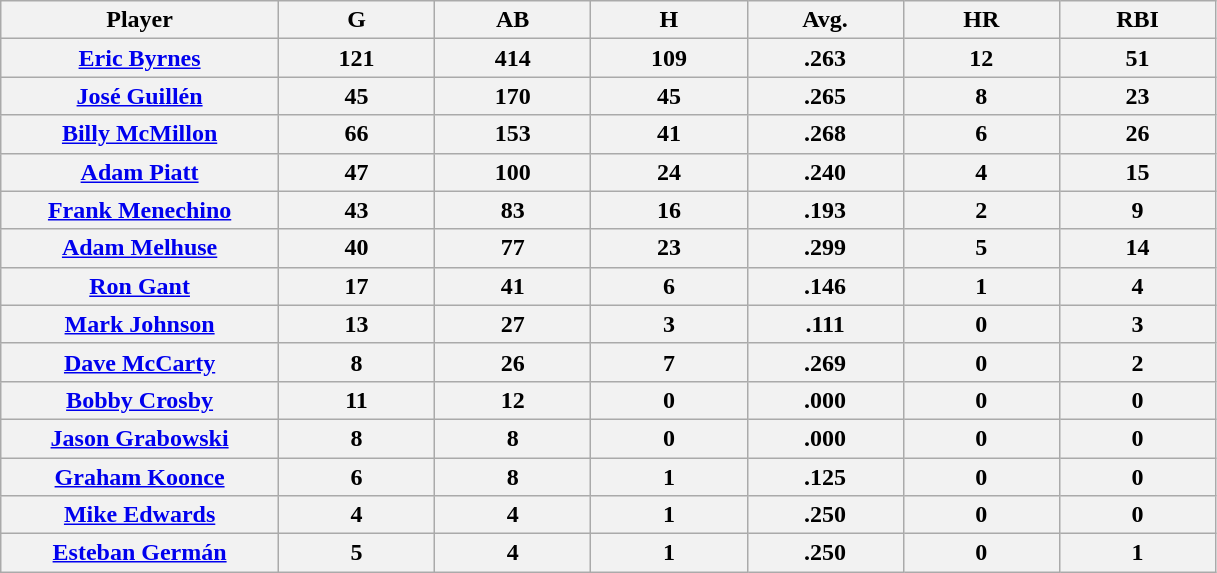<table class="wikitable sortable">
<tr>
<th bgcolor="#DDDDFF" width="16%">Player</th>
<th bgcolor="#DDDDFF" width="9%">G</th>
<th bgcolor="#DDDDFF" width="9%">AB</th>
<th bgcolor="#DDDDFF" width="9%">H</th>
<th bgcolor="#DDDDFF" width="9%">Avg.</th>
<th bgcolor="#DDDDFF" width="9%">HR</th>
<th bgcolor="#DDDDFF" width="9%">RBI</th>
</tr>
<tr>
<th><a href='#'>Eric Byrnes</a></th>
<th>121</th>
<th>414</th>
<th>109</th>
<th>.263</th>
<th>12</th>
<th>51</th>
</tr>
<tr>
<th><a href='#'>José Guillén</a></th>
<th>45</th>
<th>170</th>
<th>45</th>
<th>.265</th>
<th>8</th>
<th>23</th>
</tr>
<tr>
<th><a href='#'>Billy McMillon</a></th>
<th>66</th>
<th>153</th>
<th>41</th>
<th>.268</th>
<th>6</th>
<th>26</th>
</tr>
<tr>
<th><a href='#'>Adam Piatt</a></th>
<th>47</th>
<th>100</th>
<th>24</th>
<th>.240</th>
<th>4</th>
<th>15</th>
</tr>
<tr>
<th><a href='#'>Frank Menechino</a></th>
<th>43</th>
<th>83</th>
<th>16</th>
<th>.193</th>
<th>2</th>
<th>9</th>
</tr>
<tr>
<th><a href='#'>Adam Melhuse</a></th>
<th>40</th>
<th>77</th>
<th>23</th>
<th>.299</th>
<th>5</th>
<th>14</th>
</tr>
<tr>
<th><a href='#'>Ron Gant</a></th>
<th>17</th>
<th>41</th>
<th>6</th>
<th>.146</th>
<th>1</th>
<th>4</th>
</tr>
<tr>
<th><a href='#'>Mark Johnson</a></th>
<th>13</th>
<th>27</th>
<th>3</th>
<th>.111</th>
<th>0</th>
<th>3</th>
</tr>
<tr>
<th><a href='#'>Dave McCarty</a></th>
<th>8</th>
<th>26</th>
<th>7</th>
<th>.269</th>
<th>0</th>
<th>2</th>
</tr>
<tr>
<th><a href='#'>Bobby Crosby</a></th>
<th>11</th>
<th>12</th>
<th>0</th>
<th>.000</th>
<th>0</th>
<th>0</th>
</tr>
<tr>
<th><a href='#'>Jason Grabowski</a></th>
<th>8</th>
<th>8</th>
<th>0</th>
<th>.000</th>
<th>0</th>
<th>0</th>
</tr>
<tr>
<th><a href='#'>Graham Koonce</a></th>
<th>6</th>
<th>8</th>
<th>1</th>
<th>.125</th>
<th>0</th>
<th>0</th>
</tr>
<tr>
<th><a href='#'>Mike Edwards</a></th>
<th>4</th>
<th>4</th>
<th>1</th>
<th>.250</th>
<th>0</th>
<th>0</th>
</tr>
<tr>
<th><a href='#'>Esteban Germán</a></th>
<th>5</th>
<th>4</th>
<th>1</th>
<th>.250</th>
<th>0</th>
<th>1</th>
</tr>
</table>
